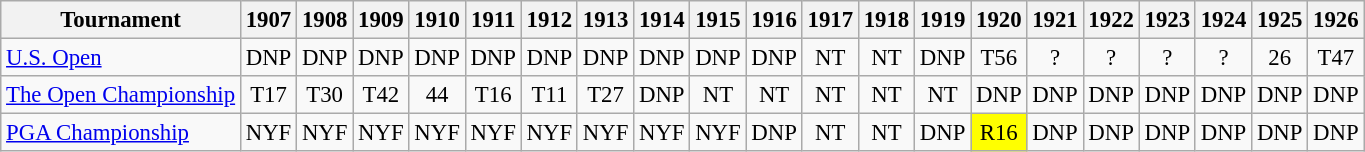<table class="wikitable" style="font-size:95%;text-align:center;">
<tr>
<th>Tournament</th>
<th>1907</th>
<th>1908</th>
<th>1909</th>
<th>1910</th>
<th>1911</th>
<th>1912</th>
<th>1913</th>
<th>1914</th>
<th>1915</th>
<th>1916</th>
<th>1917</th>
<th>1918</th>
<th>1919</th>
<th>1920</th>
<th>1921</th>
<th>1922</th>
<th>1923</th>
<th>1924</th>
<th>1925</th>
<th>1926</th>
</tr>
<tr>
<td align="left"><a href='#'>U.S. Open</a></td>
<td>DNP</td>
<td>DNP</td>
<td>DNP</td>
<td>DNP</td>
<td>DNP</td>
<td>DNP</td>
<td>DNP</td>
<td>DNP</td>
<td>DNP</td>
<td>DNP</td>
<td>NT</td>
<td>NT</td>
<td>DNP</td>
<td>T56</td>
<td>?</td>
<td>?</td>
<td>?</td>
<td>?</td>
<td>26</td>
<td>T47</td>
</tr>
<tr>
<td align="left"><a href='#'>The Open Championship</a></td>
<td>T17</td>
<td>T30</td>
<td>T42</td>
<td>44</td>
<td>T16</td>
<td>T11</td>
<td>T27</td>
<td>DNP</td>
<td>NT</td>
<td>NT</td>
<td>NT</td>
<td>NT</td>
<td>NT</td>
<td>DNP</td>
<td>DNP</td>
<td>DNP</td>
<td>DNP</td>
<td>DNP</td>
<td>DNP</td>
<td>DNP</td>
</tr>
<tr>
<td align="left"><a href='#'>PGA Championship</a></td>
<td>NYF</td>
<td>NYF</td>
<td>NYF</td>
<td>NYF</td>
<td>NYF</td>
<td>NYF</td>
<td>NYF</td>
<td>NYF</td>
<td>NYF</td>
<td>DNP</td>
<td>NT</td>
<td>NT</td>
<td>DNP</td>
<td style="background:yellow;">R16</td>
<td>DNP</td>
<td>DNP</td>
<td>DNP</td>
<td>DNP</td>
<td>DNP</td>
<td>DNP</td>
</tr>
</table>
